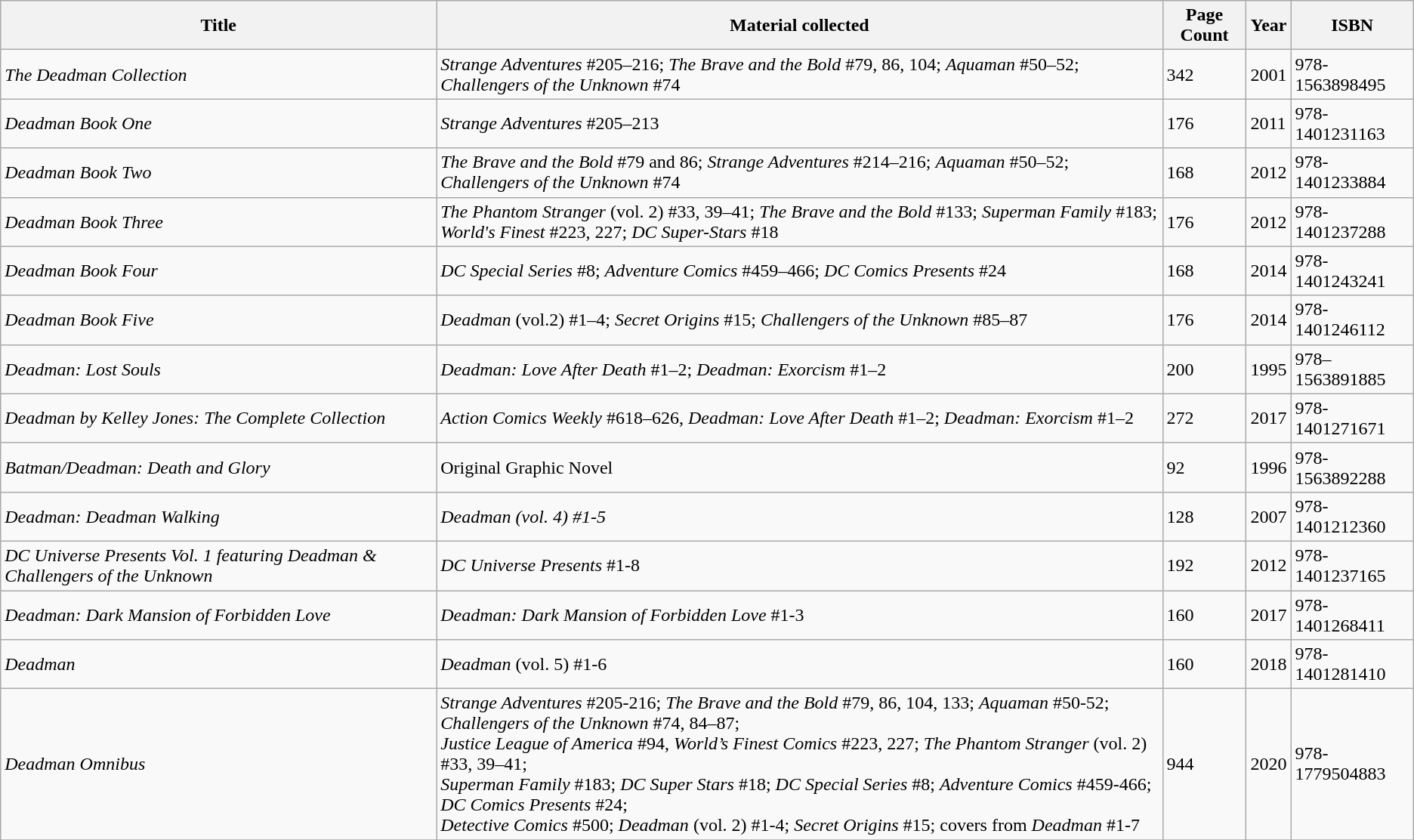<table class="wikitable sortable">
<tr>
<th>Title</th>
<th>Material collected</th>
<th>Page Count</th>
<th>Year</th>
<th>ISBN</th>
</tr>
<tr>
<td><em>The Deadman Collection</em></td>
<td><em>Strange Adventures</em> #205–216; <em>The Brave and the Bold</em> #79, 86, 104; <em>Aquaman</em> #50–52; <em>Challengers of the Unknown</em> #74</td>
<td>342</td>
<td>2001</td>
<td>978-1563898495</td>
</tr>
<tr>
<td><em>Deadman Book One</em></td>
<td><em>Strange Adventures</em> #205–213</td>
<td>176</td>
<td>2011</td>
<td>978-1401231163</td>
</tr>
<tr>
<td><em>Deadman Book Two</em></td>
<td><em>The Brave and the Bold</em> #79 and 86; <em>Strange Adventures</em> #214–216; <em>Aquaman</em> #50–52; <em>Challengers of the Unknown</em> #74</td>
<td>168</td>
<td>2012</td>
<td>978-1401233884</td>
</tr>
<tr>
<td><em>Deadman Book Three</em></td>
<td><em>The Phantom Stranger</em> (vol. 2) #33, 39–41; <em>The Brave and the Bold</em> #133; <em>Superman Family</em> #183; <em>World's Finest</em> #223, 227; <em>DC Super-Stars</em> #18</td>
<td>176</td>
<td>2012</td>
<td>978-1401237288</td>
</tr>
<tr>
<td><em>Deadman Book Four</em></td>
<td><em>DC Special Series</em> #8; <em>Adventure Comics</em> #459–466; <em>DC Comics Presents</em> #24</td>
<td>168</td>
<td>2014</td>
<td>978-1401243241</td>
</tr>
<tr>
<td><em>Deadman Book Five</em></td>
<td><em>Deadman</em> (vol.2) #1–4; <em>Secret Origins</em> #15; <em>Challengers of the Unknown</em> #85–87</td>
<td>176</td>
<td>2014</td>
<td>978-1401246112</td>
</tr>
<tr>
<td><em>Deadman: Lost Souls</em></td>
<td><em>Deadman: Love After Death</em> #1–2; <em>Deadman: Exorcism</em> #1–2</td>
<td>200</td>
<td>1995</td>
<td>978–1563891885</td>
</tr>
<tr>
<td><em>Deadman by Kelley Jones: The Complete Collection</em></td>
<td><em>Action Comics Weekly</em> #618–626, <em>Deadman: Love After Death</em> #1–2; <em>Deadman: Exorcism</em> #1–2</td>
<td>272</td>
<td>2017</td>
<td>978-1401271671</td>
</tr>
<tr>
<td><em>Batman/Deadman: Death and Glory</em></td>
<td>Original Graphic Novel</td>
<td>92</td>
<td>1996</td>
<td>978-1563892288</td>
</tr>
<tr>
<td><em>Deadman: Deadman Walking</em></td>
<td><em>Deadman (vol. 4) #1-5</em></td>
<td>128</td>
<td>2007</td>
<td>978-1401212360</td>
</tr>
<tr>
<td><em>DC Universe Presents Vol. 1 featuring Deadman & Challengers of the Unknown</em></td>
<td><em>DC Universe Presents</em> #1-8</td>
<td>192</td>
<td>2012</td>
<td>978-1401237165</td>
</tr>
<tr>
<td><em>Deadman: Dark Mansion of Forbidden Love</em></td>
<td><em>Deadman: Dark Mansion of Forbidden Love</em> #1-3</td>
<td>160</td>
<td>2017</td>
<td>978-1401268411</td>
</tr>
<tr>
<td><em>Deadman</em></td>
<td><em>Deadman</em> (vol. 5) #1-6</td>
<td>160</td>
<td>2018</td>
<td>978-1401281410</td>
</tr>
<tr>
<td><em>Deadman Omnibus</em></td>
<td><em>Strange Adventures</em> #205-216; <em>The Brave and the Bold</em> #79, 86, 104, 133; <em>Aquaman</em> #50-52; <em>Challengers of the Unknown</em> #74, 84–87;<br> <em>Justice League of America</em> #94, <em>World’s Finest Comics</em> #223, 227; <em>The Phantom Stranger</em> (vol. 2) #33, 39–41;<br> <em>Superman Family</em> #183; <em>DC Super Stars</em> #18; <em>DC Special Series</em> #8; <em>Adventure Comics</em> #459-466; <em>DC Comics Presents</em> #24;<br> <em>Detective Comics</em> #500; <em>Deadman</em> (vol. 2) #1-4; <em>Secret Origins</em> #15; covers from <em>Deadman</em> #1-7</td>
<td>944</td>
<td>2020</td>
<td>978-1779504883</td>
</tr>
<tr>
</tr>
</table>
